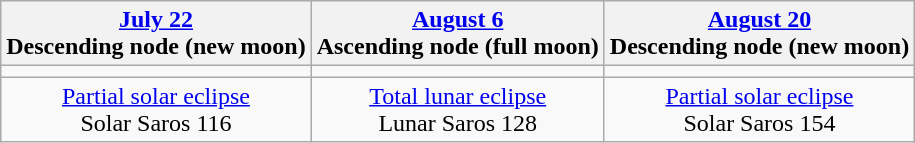<table class="wikitable">
<tr>
<th><a href='#'>July 22</a><br>Descending node (new moon)<br></th>
<th><a href='#'>August 6</a><br>Ascending node (full moon)<br></th>
<th><a href='#'>August 20</a><br>Descending node (new moon)<br></th>
</tr>
<tr>
<td></td>
<td></td>
<td></td>
</tr>
<tr align=center>
<td><a href='#'>Partial solar eclipse</a><br>Solar Saros 116</td>
<td><a href='#'>Total lunar eclipse</a><br>Lunar Saros 128</td>
<td><a href='#'>Partial solar eclipse</a><br>Solar Saros 154</td>
</tr>
</table>
